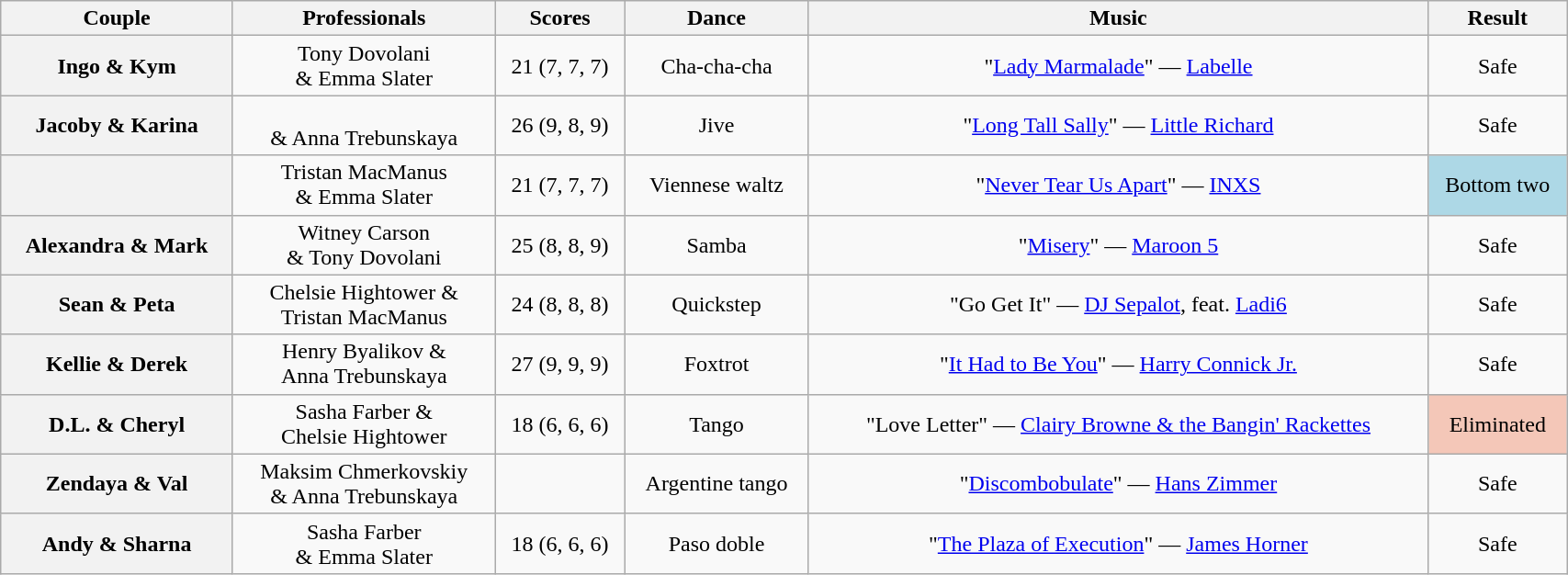<table class="wikitable sortable" style="text-align:center; width:90%">
<tr>
<th scope="col">Couple</th>
<th scope="col" class="unsortable">Professionals</th>
<th scope="col">Scores</th>
<th scope="col" class="unsortable">Dance</th>
<th scope="col" class="unsortable">Music</th>
<th scope="col" class="unsortable">Result</th>
</tr>
<tr>
<th scope="row">Ingo & Kym</th>
<td>Tony Dovolani<br>& Emma Slater</td>
<td>21 (7, 7, 7)</td>
<td>Cha-cha-cha</td>
<td>"<a href='#'>Lady Marmalade</a>" — <a href='#'>Labelle</a></td>
<td>Safe</td>
</tr>
<tr>
<th scope="row">Jacoby & Karina</th>
<td><br>& Anna Trebunskaya</td>
<td>26 (9, 8, 9)</td>
<td>Jive</td>
<td>"<a href='#'>Long Tall Sally</a>" — <a href='#'>Little Richard</a></td>
<td>Safe</td>
</tr>
<tr>
<th scope="row"></th>
<td>Tristan MacManus<br>& Emma Slater</td>
<td>21 (7, 7, 7)</td>
<td>Viennese waltz</td>
<td>"<a href='#'>Never Tear Us Apart</a>" — <a href='#'>INXS</a></td>
<td bgcolor=lightblue>Bottom two</td>
</tr>
<tr>
<th scope="row">Alexandra & Mark</th>
<td>Witney Carson<br>& Tony Dovolani</td>
<td>25 (8, 8, 9)</td>
<td>Samba</td>
<td>"<a href='#'>Misery</a>" — <a href='#'>Maroon 5</a></td>
<td>Safe</td>
</tr>
<tr>
<th scope="row">Sean & Peta</th>
<td>Chelsie Hightower &<br>Tristan MacManus</td>
<td>24 (8, 8, 8)</td>
<td>Quickstep</td>
<td>"Go Get It" — <a href='#'>DJ Sepalot</a>, feat. <a href='#'>Ladi6</a></td>
<td>Safe</td>
</tr>
<tr>
<th scope="row">Kellie & Derek</th>
<td>Henry Byalikov &<br>Anna Trebunskaya</td>
<td>27 (9, 9, 9)</td>
<td>Foxtrot</td>
<td>"<a href='#'>It Had to Be You</a>" — <a href='#'>Harry Connick Jr.</a></td>
<td>Safe</td>
</tr>
<tr>
<th scope="row">D.L. & Cheryl</th>
<td>Sasha Farber &<br>Chelsie Hightower</td>
<td>18 (6, 6, 6)</td>
<td>Tango</td>
<td>"Love Letter" — <a href='#'>Clairy Browne & the Bangin' Rackettes</a></td>
<td bgcolor=f4c7b8>Eliminated</td>
</tr>
<tr>
<th scope="row">Zendaya & Val</th>
<td>Maksim Chmerkovskiy<br>& Anna Trebunskaya</td>
<td></td>
<td>Argentine tango</td>
<td>"<a href='#'>Discombobulate</a>" — <a href='#'>Hans Zimmer</a></td>
<td>Safe</td>
</tr>
<tr>
<th scope="row">Andy & Sharna</th>
<td>Sasha Farber<br>& Emma Slater</td>
<td>18 (6, 6, 6)</td>
<td>Paso doble</td>
<td>"<a href='#'>The Plaza of Execution</a>" — <a href='#'>James Horner</a></td>
<td>Safe</td>
</tr>
</table>
